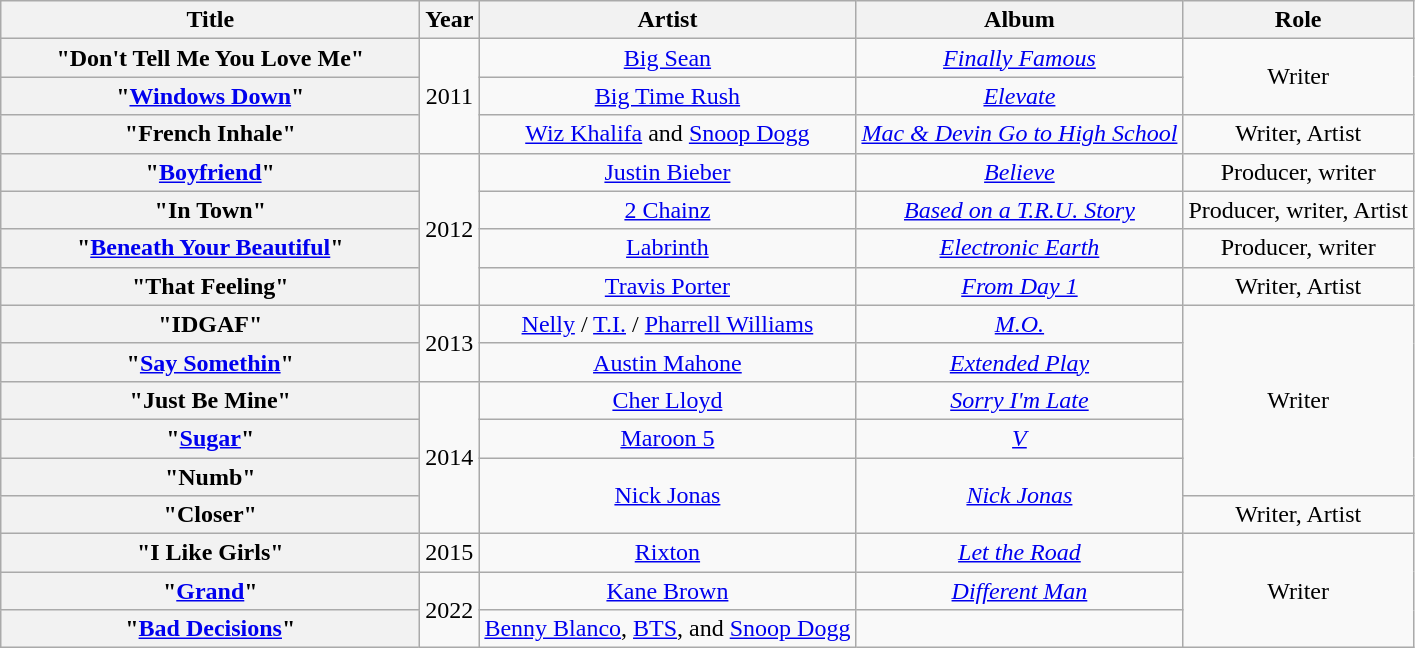<table class="wikitable plainrowheaders" style="text-align:center;">
<tr>
<th scope="col" style="width:17em;">Title</th>
<th scope="col">Year</th>
<th scope="col">Artist</th>
<th scope="col">Album</th>
<th scope="col">Role</th>
</tr>
<tr>
<th scope="row">"Don't Tell Me You Love Me"</th>
<td rowspan="3">2011</td>
<td><a href='#'>Big Sean</a></td>
<td><em><a href='#'>Finally Famous</a></em></td>
<td rowspan="2">Writer</td>
</tr>
<tr>
<th scope="row">"<a href='#'>Windows Down</a>"</th>
<td><a href='#'>Big Time Rush</a></td>
<td><em><a href='#'>Elevate</a></em></td>
</tr>
<tr>
<th scope="row">"French Inhale"</th>
<td><a href='#'>Wiz Khalifa</a> and <a href='#'>Snoop Dogg</a></td>
<td><em><a href='#'>Mac & Devin Go to High School</a></em></td>
<td>Writer, Artist</td>
</tr>
<tr>
<th scope="row">"<a href='#'>Boyfriend</a>"</th>
<td rowspan="4">2012</td>
<td><a href='#'>Justin Bieber</a></td>
<td><em><a href='#'>Believe</a></em></td>
<td>Producer, writer</td>
</tr>
<tr>
<th scope="row">"In Town"</th>
<td><a href='#'>2 Chainz</a></td>
<td><em><a href='#'>Based on a T.R.U. Story</a></em></td>
<td>Producer, writer, Artist</td>
</tr>
<tr>
<th scope="row">"<a href='#'>Beneath Your Beautiful</a>"</th>
<td><a href='#'>Labrinth</a></td>
<td><em><a href='#'>Electronic Earth</a></em></td>
<td>Producer, writer</td>
</tr>
<tr>
<th scope="row">"That Feeling"</th>
<td><a href='#'>Travis Porter</a></td>
<td><em><a href='#'>From Day 1</a></em></td>
<td>Writer, Artist</td>
</tr>
<tr>
<th scope="row">"IDGAF"</th>
<td rowspan="2">2013</td>
<td><a href='#'>Nelly</a> / <a href='#'>T.I.</a> / <a href='#'>Pharrell Williams</a></td>
<td><em><a href='#'>M.O.</a></em></td>
<td rowspan="5">Writer</td>
</tr>
<tr>
<th scope="row">"<a href='#'>Say Somethin</a>"</th>
<td><a href='#'>Austin Mahone</a></td>
<td><em><a href='#'>Extended Play</a></em></td>
</tr>
<tr>
<th scope="row">"Just Be Mine"</th>
<td rowspan="4">2014</td>
<td><a href='#'>Cher Lloyd</a></td>
<td><em><a href='#'>Sorry I'm Late</a></em></td>
</tr>
<tr>
<th scope="row">"<a href='#'>Sugar</a>"</th>
<td><a href='#'>Maroon 5</a></td>
<td><em><a href='#'>V</a></em></td>
</tr>
<tr>
<th scope="row">"Numb"</th>
<td rowspan="2"><a href='#'>Nick Jonas</a></td>
<td rowspan="2"><em><a href='#'>Nick Jonas</a></em></td>
</tr>
<tr>
<th scope="row">"Closer"</th>
<td>Writer, Artist</td>
</tr>
<tr>
<th scope="row">"I Like Girls"</th>
<td>2015</td>
<td><a href='#'>Rixton</a></td>
<td><em><a href='#'>Let the Road</a></em></td>
<td rowspan="3">Writer</td>
</tr>
<tr>
<th scope="row">"<a href='#'>Grand</a>"</th>
<td rowspan="2">2022</td>
<td><a href='#'>Kane Brown</a></td>
<td><em><a href='#'>Different Man</a></em></td>
</tr>
<tr>
<th scope="row">"<a href='#'>Bad Decisions</a>"</th>
<td><a href='#'>Benny Blanco</a>, <a href='#'>BTS</a>, and <a href='#'>Snoop Dogg</a></td>
<td></td>
</tr>
</table>
